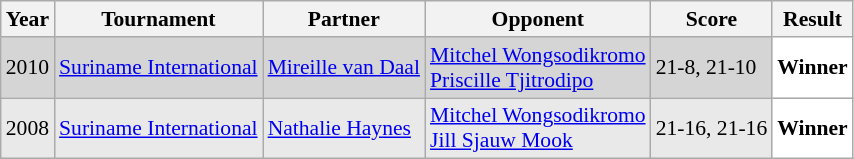<table class="sortable wikitable" style="font-size: 90%;">
<tr>
<th>Year</th>
<th>Tournament</th>
<th>Partner</th>
<th>Opponent</th>
<th>Score</th>
<th>Result</th>
</tr>
<tr style="background:#D5D5D5">
<td align="center">2010</td>
<td align="left"><a href='#'>Suriname International</a></td>
<td align="left"> <a href='#'>Mireille van Daal</a></td>
<td align="left"> <a href='#'>Mitchel Wongsodikromo</a><br> <a href='#'>Priscille Tjitrodipo</a></td>
<td align="left">21-8, 21-10</td>
<td style="text-align:left; background:white"> <strong>Winner</strong></td>
</tr>
<tr style="background:#E9E9E9">
<td align="center">2008</td>
<td align="left"><a href='#'>Suriname International</a></td>
<td align="left"> <a href='#'>Nathalie Haynes</a></td>
<td align="left"> <a href='#'>Mitchel Wongsodikromo</a><br> <a href='#'>Jill Sjauw Mook</a></td>
<td align="left">21-16, 21-16</td>
<td style="text-align:left; background:white"> <strong>Winner</strong></td>
</tr>
</table>
